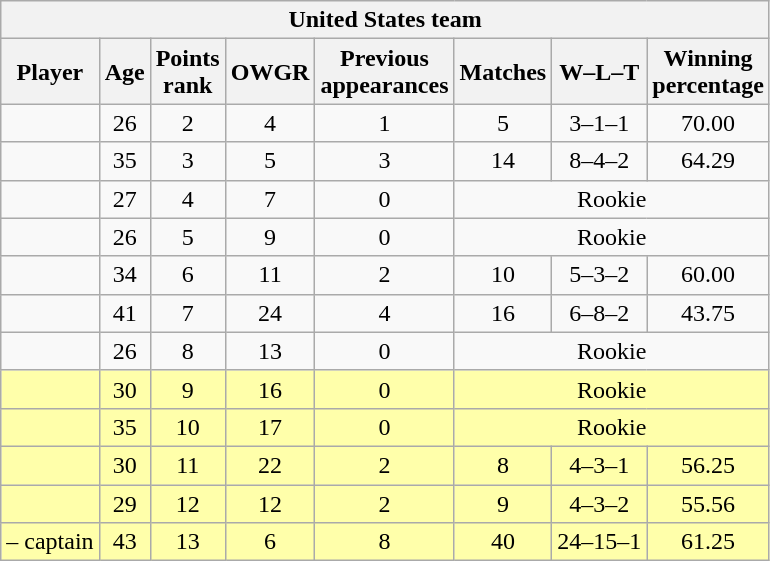<table class="wikitable sortable" style="text-align:center">
<tr>
<th colspan=8>United States team</th>
</tr>
<tr>
<th>Player</th>
<th>Age</th>
<th data-sort-type="number">Points<br>rank</th>
<th data-sort-type="number">OWGR</th>
<th data-sort-type="number">Previous<br>appearances</th>
<th data-sort-type="number">Matches</th>
<th data-sort-type="number">W–L–T</th>
<th data-sort-type="number">Winning<br>percentage</th>
</tr>
<tr>
<td align=left></td>
<td>26</td>
<td>2</td>
<td>4</td>
<td>1</td>
<td>5</td>
<td>3–1–1</td>
<td>70.00</td>
</tr>
<tr>
<td align=left></td>
<td>35</td>
<td>3</td>
<td>5</td>
<td>3</td>
<td>14</td>
<td>8–4–2</td>
<td>64.29</td>
</tr>
<tr>
<td align=left></td>
<td>27</td>
<td>4</td>
<td>7</td>
<td>0</td>
<td colspan=3>Rookie</td>
</tr>
<tr>
<td align=left></td>
<td>26</td>
<td>5</td>
<td>9</td>
<td>0</td>
<td colspan=3>Rookie</td>
</tr>
<tr>
<td align=left></td>
<td>34</td>
<td>6</td>
<td>11</td>
<td>2</td>
<td>10</td>
<td>5–3–2</td>
<td>60.00</td>
</tr>
<tr>
<td align=left></td>
<td>41</td>
<td>7</td>
<td>24</td>
<td>4</td>
<td>16</td>
<td>6–8–2</td>
<td>43.75</td>
</tr>
<tr>
<td align=left></td>
<td>26</td>
<td>8</td>
<td>13</td>
<td>0</td>
<td colspan=3>Rookie</td>
</tr>
<tr style="background:#ffa;">
<td align=left></td>
<td>30</td>
<td>9</td>
<td>16</td>
<td>0</td>
<td colspan=3>Rookie</td>
</tr>
<tr style="background:#ffa;">
<td align=left></td>
<td>35</td>
<td>10</td>
<td>17</td>
<td>0</td>
<td colspan=3>Rookie</td>
</tr>
<tr style="background:#ffa;">
<td align=left></td>
<td>30</td>
<td>11</td>
<td>22</td>
<td>2</td>
<td>8</td>
<td>4–3–1</td>
<td>56.25</td>
</tr>
<tr style="background:#ffa;">
<td align=left></td>
<td>29</td>
<td>12</td>
<td>12</td>
<td>2</td>
<td>9</td>
<td>4–3–2</td>
<td>55.56</td>
</tr>
<tr style="background:#ffa;">
<td align=left> – captain</td>
<td>43</td>
<td>13</td>
<td>6</td>
<td>8</td>
<td>40</td>
<td>24–15–1</td>
<td>61.25</td>
</tr>
</table>
